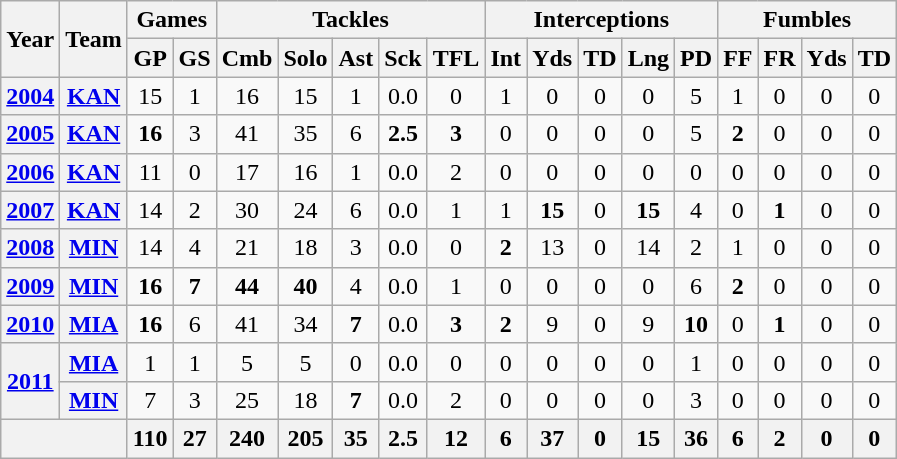<table class="wikitable" style="text-align:center">
<tr>
<th rowspan="2">Year</th>
<th rowspan="2">Team</th>
<th colspan="2">Games</th>
<th colspan="5">Tackles</th>
<th colspan="5">Interceptions</th>
<th colspan="4">Fumbles</th>
</tr>
<tr>
<th>GP</th>
<th>GS</th>
<th>Cmb</th>
<th>Solo</th>
<th>Ast</th>
<th>Sck</th>
<th>TFL</th>
<th>Int</th>
<th>Yds</th>
<th>TD</th>
<th>Lng</th>
<th>PD</th>
<th>FF</th>
<th>FR</th>
<th>Yds</th>
<th>TD</th>
</tr>
<tr>
<th><a href='#'>2004</a></th>
<th><a href='#'>KAN</a></th>
<td>15</td>
<td>1</td>
<td>16</td>
<td>15</td>
<td>1</td>
<td>0.0</td>
<td>0</td>
<td>1</td>
<td>0</td>
<td>0</td>
<td>0</td>
<td>5</td>
<td>1</td>
<td>0</td>
<td>0</td>
<td>0</td>
</tr>
<tr>
<th><a href='#'>2005</a></th>
<th><a href='#'>KAN</a></th>
<td><strong>16</strong></td>
<td>3</td>
<td>41</td>
<td>35</td>
<td>6</td>
<td><strong>2.5</strong></td>
<td><strong>3</strong></td>
<td>0</td>
<td>0</td>
<td>0</td>
<td>0</td>
<td>5</td>
<td><strong>2</strong></td>
<td>0</td>
<td>0</td>
<td>0</td>
</tr>
<tr>
<th><a href='#'>2006</a></th>
<th><a href='#'>KAN</a></th>
<td>11</td>
<td>0</td>
<td>17</td>
<td>16</td>
<td>1</td>
<td>0.0</td>
<td>2</td>
<td>0</td>
<td>0</td>
<td>0</td>
<td>0</td>
<td>0</td>
<td>0</td>
<td>0</td>
<td>0</td>
<td>0</td>
</tr>
<tr>
<th><a href='#'>2007</a></th>
<th><a href='#'>KAN</a></th>
<td>14</td>
<td>2</td>
<td>30</td>
<td>24</td>
<td>6</td>
<td>0.0</td>
<td>1</td>
<td>1</td>
<td><strong>15</strong></td>
<td>0</td>
<td><strong>15</strong></td>
<td>4</td>
<td>0</td>
<td><strong>1</strong></td>
<td>0</td>
<td>0</td>
</tr>
<tr>
<th><a href='#'>2008</a></th>
<th><a href='#'>MIN</a></th>
<td>14</td>
<td>4</td>
<td>21</td>
<td>18</td>
<td>3</td>
<td>0.0</td>
<td>0</td>
<td><strong>2</strong></td>
<td>13</td>
<td>0</td>
<td>14</td>
<td>2</td>
<td>1</td>
<td>0</td>
<td>0</td>
<td>0</td>
</tr>
<tr>
<th><a href='#'>2009</a></th>
<th><a href='#'>MIN</a></th>
<td><strong>16</strong></td>
<td><strong>7</strong></td>
<td><strong>44</strong></td>
<td><strong>40</strong></td>
<td>4</td>
<td>0.0</td>
<td>1</td>
<td>0</td>
<td>0</td>
<td>0</td>
<td>0</td>
<td>6</td>
<td><strong>2</strong></td>
<td>0</td>
<td>0</td>
<td>0</td>
</tr>
<tr>
<th><a href='#'>2010</a></th>
<th><a href='#'>MIA</a></th>
<td><strong>16</strong></td>
<td>6</td>
<td>41</td>
<td>34</td>
<td><strong>7</strong></td>
<td>0.0</td>
<td><strong>3</strong></td>
<td><strong>2</strong></td>
<td>9</td>
<td>0</td>
<td>9</td>
<td><strong>10</strong></td>
<td>0</td>
<td><strong>1</strong></td>
<td>0</td>
<td>0</td>
</tr>
<tr>
<th rowspan="2"><a href='#'>2011</a></th>
<th><a href='#'>MIA</a></th>
<td>1</td>
<td>1</td>
<td>5</td>
<td>5</td>
<td>0</td>
<td>0.0</td>
<td>0</td>
<td>0</td>
<td>0</td>
<td>0</td>
<td>0</td>
<td>1</td>
<td>0</td>
<td>0</td>
<td>0</td>
<td>0</td>
</tr>
<tr>
<th><a href='#'>MIN</a></th>
<td>7</td>
<td>3</td>
<td>25</td>
<td>18</td>
<td><strong>7</strong></td>
<td>0.0</td>
<td>2</td>
<td>0</td>
<td>0</td>
<td>0</td>
<td>0</td>
<td>3</td>
<td>0</td>
<td>0</td>
<td>0</td>
<td>0</td>
</tr>
<tr>
<th colspan="2"></th>
<th>110</th>
<th>27</th>
<th>240</th>
<th>205</th>
<th>35</th>
<th>2.5</th>
<th>12</th>
<th>6</th>
<th>37</th>
<th>0</th>
<th>15</th>
<th>36</th>
<th>6</th>
<th>2</th>
<th>0</th>
<th>0</th>
</tr>
</table>
